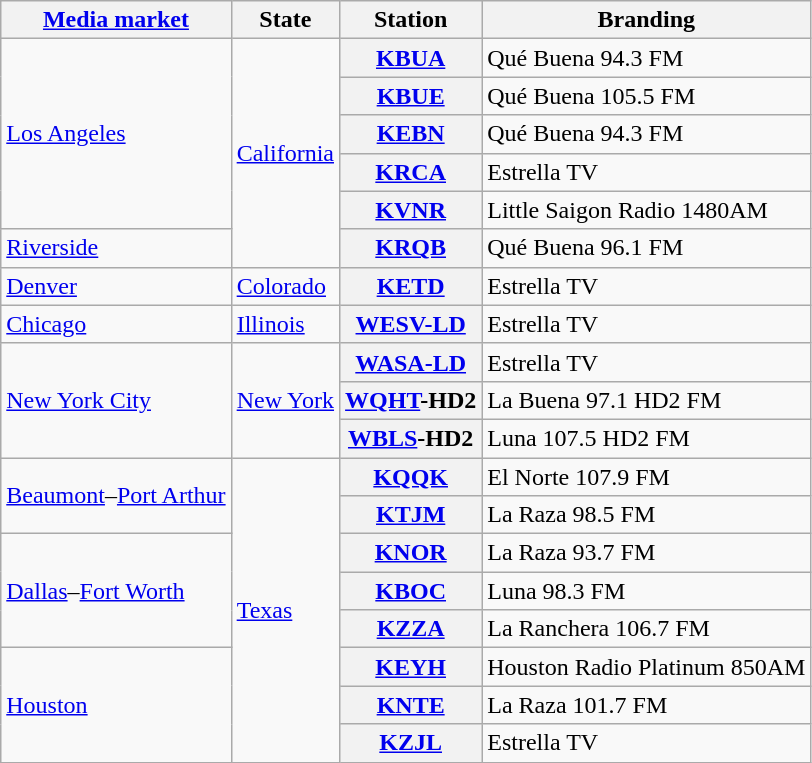<table class="wikitable sortable">
<tr>
<th scope="col"><a href='#'>Media market</a></th>
<th scope="col">State</th>
<th scope="col">Station</th>
<th scope="col">Branding</th>
</tr>
<tr>
<td rowspan="5"><a href='#'>Los Angeles</a></td>
<td rowspan="6"><a href='#'>California</a></td>
<th scope="row"><a href='#'>KBUA</a></th>
<td>Qué Buena 94.3 FM</td>
</tr>
<tr>
<th scope="row"><a href='#'>KBUE</a></th>
<td>Qué Buena 105.5 FM</td>
</tr>
<tr>
<th scope="row"><a href='#'>KEBN</a></th>
<td>Qué Buena 94.3 FM</td>
</tr>
<tr>
<th scope="row"><a href='#'>KRCA</a></th>
<td>Estrella TV</td>
</tr>
<tr>
<th scope="row"><a href='#'>KVNR</a></th>
<td>Little Saigon Radio 1480AM</td>
</tr>
<tr>
<td><a href='#'>Riverside</a></td>
<th scope="row"><a href='#'>KRQB</a></th>
<td>Qué Buena 96.1 FM</td>
</tr>
<tr>
<td><a href='#'>Denver</a></td>
<td><a href='#'>Colorado</a></td>
<th scope="row"><a href='#'>KETD</a></th>
<td>Estrella TV</td>
</tr>
<tr>
<td><a href='#'>Chicago</a></td>
<td><a href='#'>Illinois</a></td>
<th scope="row"><a href='#'>WESV-LD</a></th>
<td>Estrella TV</td>
</tr>
<tr>
<td rowspan="3"><a href='#'>New York City</a></td>
<td rowspan="3"><a href='#'>New York</a></td>
<th scope="row"><a href='#'>WASA-LD</a></th>
<td>Estrella TV</td>
</tr>
<tr>
<th scope="row"><a href='#'>WQHT</a>-HD2</th>
<td>La Buena 97.1 HD2 FM</td>
</tr>
<tr>
<th scope="row"><a href='#'>WBLS</a>-HD2</th>
<td>Luna 107.5 HD2 FM</td>
</tr>
<tr>
<td rowspan="2"><a href='#'>Beaumont</a>–<a href='#'>Port Arthur</a></td>
<td rowspan="8"><a href='#'>Texas</a></td>
<th scope="row"><a href='#'>KQQK</a></th>
<td>El Norte 107.9 FM</td>
</tr>
<tr>
<th scope="row"><a href='#'>KTJM</a></th>
<td>La Raza 98.5 FM</td>
</tr>
<tr>
<td rowspan="3"><a href='#'>Dallas</a>–<a href='#'>Fort Worth</a></td>
<th scope="row"><a href='#'>KNOR</a></th>
<td>La Raza 93.7 FM</td>
</tr>
<tr>
<th scope="row"><a href='#'>KBOC</a></th>
<td>Luna 98.3 FM</td>
</tr>
<tr>
<th scope="row"><a href='#'>KZZA</a></th>
<td>La Ranchera 106.7 FM</td>
</tr>
<tr>
<td rowspan="3"><a href='#'>Houston</a></td>
<th scope="row"><a href='#'>KEYH</a></th>
<td>Houston Radio Platinum 850AM</td>
</tr>
<tr>
<th scope="row"><a href='#'>KNTE</a></th>
<td>La Raza 101.7 FM</td>
</tr>
<tr>
<th scope="row"><a href='#'>KZJL</a></th>
<td>Estrella TV</td>
</tr>
</table>
